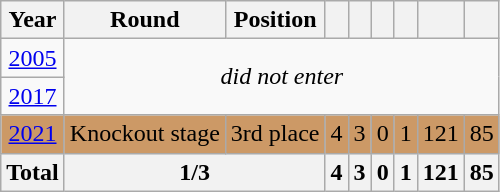<table class="wikitable" style="text-align: center;">
<tr>
<th>Year</th>
<th>Round</th>
<th>Position</th>
<th></th>
<th></th>
<th></th>
<th></th>
<th></th>
<th></th>
</tr>
<tr>
<td> <a href='#'>2005</a></td>
<td rowspan=2 colspan=8><em>did not enter</em></td>
</tr>
<tr>
<td> <a href='#'>2017</a></td>
</tr>
<tr bgcolor=#cc9966>
<td> <a href='#'>2021</a></td>
<td>Knockout stage</td>
<td>3rd place</td>
<td>4</td>
<td>3</td>
<td>0</td>
<td>1</td>
<td>121</td>
<td>85</td>
</tr>
<tr>
<th>Total</th>
<th colspan=2>1/3</th>
<th>4</th>
<th>3</th>
<th>0</th>
<th>1</th>
<th>121</th>
<th>85</th>
</tr>
</table>
